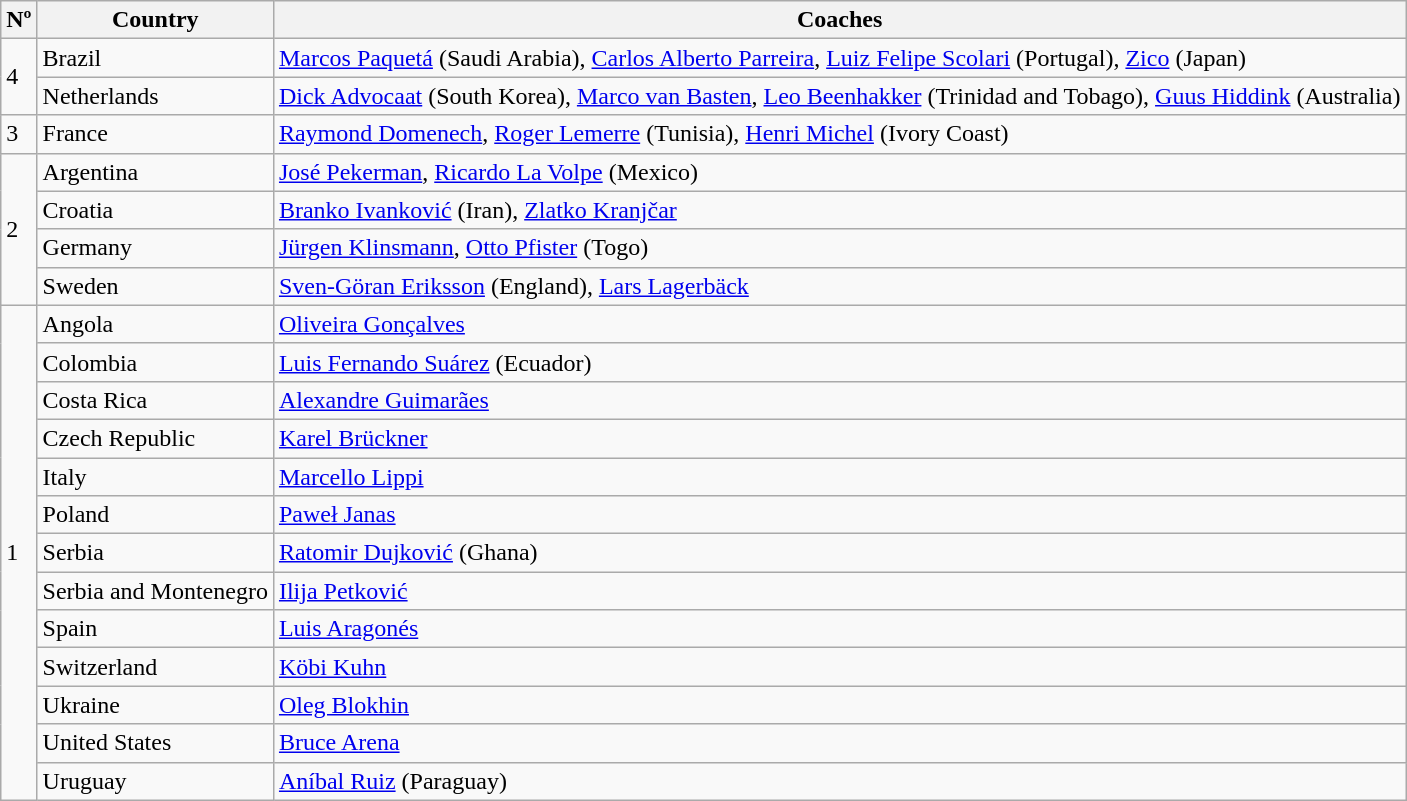<table class="wikitable">
<tr>
<th>Nº</th>
<th>Country</th>
<th>Coaches</th>
</tr>
<tr>
<td rowspan="2">4</td>
<td> Brazil</td>
<td><a href='#'>Marcos Paquetá</a> (Saudi Arabia), <a href='#'>Carlos Alberto Parreira</a>, <a href='#'>Luiz Felipe Scolari</a> (Portugal), <a href='#'>Zico</a> (Japan)</td>
</tr>
<tr>
<td> Netherlands</td>
<td><a href='#'>Dick Advocaat</a> (South Korea), <a href='#'>Marco van Basten</a>, <a href='#'>Leo Beenhakker</a> (Trinidad and Tobago), <a href='#'>Guus Hiddink</a> (Australia)</td>
</tr>
<tr>
<td rowspan="1">3</td>
<td> France</td>
<td><a href='#'>Raymond Domenech</a>, <a href='#'>Roger Lemerre</a> (Tunisia), <a href='#'>Henri Michel</a> (Ivory Coast)</td>
</tr>
<tr>
<td rowspan="4">2</td>
<td> Argentina</td>
<td><a href='#'>José Pekerman</a>, <a href='#'>Ricardo La Volpe</a> (Mexico)</td>
</tr>
<tr>
<td> Croatia</td>
<td><a href='#'>Branko Ivanković</a> (Iran), <a href='#'>Zlatko Kranjčar</a></td>
</tr>
<tr>
<td> Germany</td>
<td><a href='#'>Jürgen Klinsmann</a>, <a href='#'>Otto Pfister</a> (Togo)</td>
</tr>
<tr>
<td> Sweden</td>
<td><a href='#'>Sven-Göran Eriksson</a> (England), <a href='#'>Lars Lagerbäck</a></td>
</tr>
<tr>
<td rowspan="13">1</td>
<td> Angola</td>
<td><a href='#'>Oliveira Gonçalves</a></td>
</tr>
<tr>
<td> Colombia</td>
<td><a href='#'>Luis Fernando Suárez</a> (Ecuador)</td>
</tr>
<tr>
<td> Costa Rica</td>
<td><a href='#'>Alexandre Guimarães</a></td>
</tr>
<tr>
<td> Czech Republic</td>
<td><a href='#'>Karel Brückner</a></td>
</tr>
<tr>
<td> Italy</td>
<td><a href='#'>Marcello Lippi</a></td>
</tr>
<tr>
<td> Poland</td>
<td><a href='#'>Paweł Janas</a></td>
</tr>
<tr>
<td> Serbia</td>
<td><a href='#'>Ratomir Dujković</a> (Ghana)</td>
</tr>
<tr>
<td> Serbia and Montenegro</td>
<td><a href='#'>Ilija Petković</a></td>
</tr>
<tr>
<td> Spain</td>
<td><a href='#'>Luis Aragonés</a></td>
</tr>
<tr>
<td> Switzerland</td>
<td><a href='#'>Köbi Kuhn</a></td>
</tr>
<tr>
<td> Ukraine</td>
<td><a href='#'>Oleg Blokhin</a></td>
</tr>
<tr>
<td> United States</td>
<td><a href='#'>Bruce Arena</a></td>
</tr>
<tr>
<td> Uruguay</td>
<td><a href='#'>Aníbal Ruiz</a> (Paraguay)</td>
</tr>
</table>
